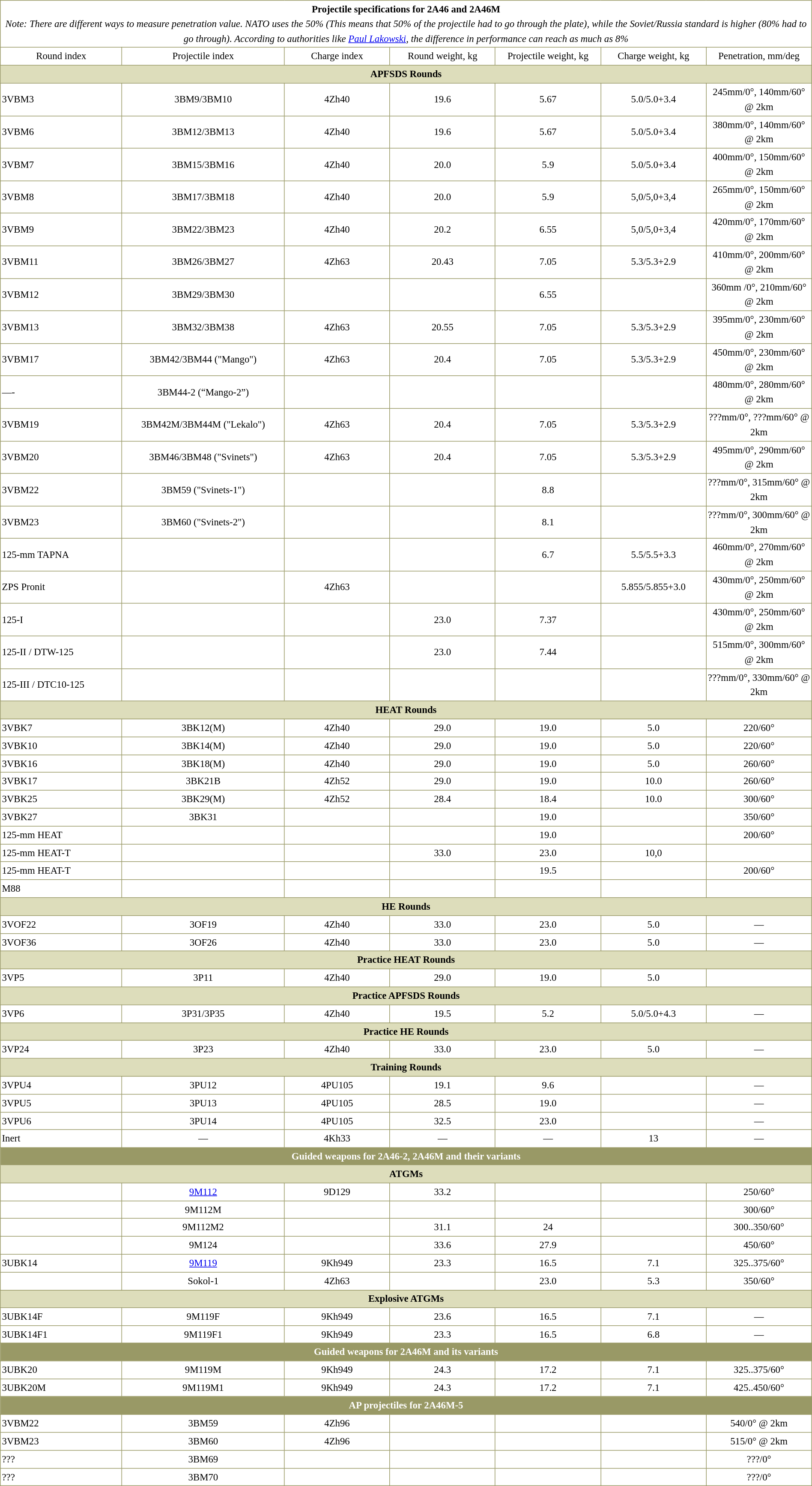<table cellspacing="0" cellpadding="2" style="background:#fff; border-collapse:collapse; border:1px solid #996; line-height:1.5; font-size:95%; margin:1ex 0; text-align:center;">
<tr>
<td colspan="7"><strong>Projectile specifications for 2A46 and 2A46M</strong><br><em>Note: There are different ways to measure penetration value. NATO uses the 50% (This means that 50% of the projectile had to go through the plate), while the Soviet/Russia standard is higher (80% had to go through). According to authorities like <a href='#'>Paul Lakowski</a>, the difference in performance can reach as much as 8%</em></td>
</tr>
<tr>
<td style="border:1px solid #996; width:15%">Round index</td>
<td style="border:1px solid #996; width:auto">Projectile index</td>
<td style="border:1px solid #996; width:13%">Charge index</td>
<td style="border:1px solid #996; width:13%">Round weight, kg</td>
<td style="border:1px solid #996; width:13%">Projectile weight, kg</td>
<td style="border:1px solid #996; width:13%">Charge weight, kg</td>
<td style="border:1px solid #996; width:13%">Penetration, mm/deg</td>
</tr>
<tr style="background-color:#ddb">
<td colspan="7"><strong>APFSDS Rounds</strong></td>
</tr>
<tr>
<td style="border:1px solid #996; text-align:left">3VBM3</td>
<td style="border:1px solid #996">3BM9/3BM10</td>
<td style="border:1px solid #996">4Zh40</td>
<td style="border:1px solid #996">19.6</td>
<td style="border:1px solid #996">5.67</td>
<td style="border:1px solid #996">5.0/5.0+3.4</td>
<td style="border:1px solid #996">245mm/0°, 140mm/60° @ 2km</td>
</tr>
<tr>
<td style="border:1px solid #996; text-align:left">3VBM6</td>
<td style="border:1px solid #996">3BM12/3BM13</td>
<td style="border:1px solid #996">4Zh40</td>
<td style="border:1px solid #996">19.6</td>
<td style="border:1px solid #996">5.67</td>
<td style="border:1px solid #996">5.0/5.0+3.4</td>
<td style="border:1px solid #996">380mm/0°, 140mm/60° @ 2km</td>
</tr>
<tr>
<td style="border:1px solid #996; text-align:left">3VBM7</td>
<td style="border:1px solid #996">3BM15/3BM16</td>
<td style="border:1px solid #996">4Zh40</td>
<td style="border:1px solid #996">20.0</td>
<td style="border:1px solid #996">5.9</td>
<td style="border:1px solid #996">5.0/5.0+3.4</td>
<td style="border:1px solid #996">400mm/0°, 150mm/60° @ 2km</td>
</tr>
<tr>
<td style="border:1px solid #996; text-align:left">3VBM8</td>
<td style="border:1px solid #996">3BM17/3BM18</td>
<td style="border:1px solid #996">4Zh40</td>
<td style="border:1px solid #996">20.0</td>
<td style="border:1px solid #996">5.9</td>
<td style="border:1px solid #996">5,0/5,0+3,4</td>
<td style="border:1px solid #996">265mm/0°, 150mm/60° @ 2km</td>
</tr>
<tr>
<td style="border:1px solid #996; text-align:left">3VBM9</td>
<td style="border:1px solid #996">3BM22/3BM23</td>
<td style="border:1px solid #996">4Zh40</td>
<td style="border:1px solid #996">20.2</td>
<td style="border:1px solid #996">6.55</td>
<td style="border:1px solid #996">5,0/5,0+3,4</td>
<td style="border:1px solid #996">420mm/0°, 170mm/60° @ 2km</td>
</tr>
<tr>
<td style="border:1px solid #996; text-align:left">3VBM11</td>
<td style="border:1px solid #996">3BM26/3BM27</td>
<td style="border:1px solid #996">4Zh63</td>
<td style="border:1px solid #996">20.43</td>
<td style="border:1px solid #996">7.05</td>
<td style="border:1px solid #996">5.3/5.3+2.9</td>
<td style="border:1px solid #996">410mm/0°, 200mm/60° @ 2km</td>
</tr>
<tr>
<td style="border:1px solid #996; text-align:left">3VBM12</td>
<td style="border:1px solid #996">3BM29/3BM30</td>
<td style="border:1px solid #996"></td>
<td style="border:1px solid #996"></td>
<td style="border:1px solid #996">6.55</td>
<td style="border:1px solid #996"></td>
<td style="border:1px solid #996">360mm /0°, 210mm/60° @ 2km</td>
</tr>
<tr>
<td style="border:1px solid #996; text-align:left">3VBM13</td>
<td style="border:1px solid #996">3BM32/3BM38</td>
<td style="border:1px solid #996">4Zh63</td>
<td style="border:1px solid #996">20.55</td>
<td style="border:1px solid #996">7.05</td>
<td style="border:1px solid #996">5.3/5.3+2.9</td>
<td style="border:1px solid #996">395mm/0°, 230mm/60° @ 2km</td>
</tr>
<tr>
<td style="border:1px solid #996; text-align:left">3VBM17</td>
<td style="border:1px solid #996">3BM42/3BM44 ("Mango")</td>
<td style="border:1px solid #996">4Zh63</td>
<td style="border:1px solid #996">20.4</td>
<td style="border:1px solid #996">7.05</td>
<td style="border:1px solid #996">5.3/5.3+2.9</td>
<td style="border:1px solid #996">450mm/0°, 230mm/60° @ 2km</td>
</tr>
<tr>
<td style="border:1px solid #996; text-align:left">—-</td>
<td style="border:1px solid #996">3BM44-2 (“Mango-2”)</td>
<td style="border:1px solid #996"></td>
<td style="border:1px solid #996"></td>
<td style="border:1px solid #996"></td>
<td style="border:1px solid #996"></td>
<td style="border:1px solid #996">480mm/0°, 280mm/60° @ 2km</td>
</tr>
<tr>
<td style="border:1px solid #996; text-align:left">3VBM19</td>
<td style="border:1px solid #996">3BM42M/3BM44M ("Lekalo")</td>
<td style="border:1px solid #996">4Zh63</td>
<td style="border:1px solid #996">20.4</td>
<td style="border:1px solid #996">7.05</td>
<td style="border:1px solid #996">5.3/5.3+2.9</td>
<td style="border:1px solid #996">???mm/0°, ???mm/60° @ 2km</td>
</tr>
<tr>
<td style="border:1px solid #996; text-align:left">3VBM20</td>
<td style="border:1px solid #996">3BM46/3BM48 ("Svinets")</td>
<td style="border:1px solid #996">4Zh63</td>
<td style="border:1px solid #996">20.4</td>
<td style="border:1px solid #996">7.05</td>
<td style="border:1px solid #996">5.3/5.3+2.9</td>
<td style="border:1px solid #996">495mm/0°, 290mm/60° @ 2km</td>
</tr>
<tr>
<td style="border:1px solid #996; text-align:left">3VBM22</td>
<td style="border:1px solid #996">3BM59 ("Svinets-1")</td>
<td style="border:1px solid #996"></td>
<td style="border:1px solid #996"></td>
<td style="border:1px solid #996">8.8</td>
<td style="border:1px solid #996"></td>
<td style="border:1px solid #996">???mm/0°, 315mm/60° @ 2km</td>
</tr>
<tr>
<td style="border:1px solid #996; text-align:left">3VBM23</td>
<td style="border:1px solid #996">3BM60 ("Svinets-2")</td>
<td style="border:1px solid #996"></td>
<td style="border:1px solid #996"></td>
<td style="border:1px solid #996">8.1</td>
<td style="border:1px solid #996"></td>
<td style="border:1px solid #996">???mm/0°, 300mm/60° @ 2km</td>
</tr>
<tr>
<td style="border:1px solid #996; text-align:left">125-mm TAPNA</td>
<td style="border:1px solid #996"></td>
<td style="border:1px solid #996"></td>
<td style="border:1px solid #996"></td>
<td style="border:1px solid #996">6.7</td>
<td style="border:1px solid #996">5.5/5.5+3.3</td>
<td style="border:1px solid #996">460mm/0°, 270mm/60° @ 2km</td>
</tr>
<tr>
<td style="border:1px solid #996; text-align:left">ZPS Pronit</td>
<td style="border:1px solid #996"></td>
<td style="border:1px solid #996">4Zh63</td>
<td style="border:1px solid #996"></td>
<td style="border:1px solid #996"></td>
<td style="border:1px solid #996">5.855/5.855+3.0</td>
<td style="border:1px solid #996">430mm/0°, 250mm/60° @ 2km</td>
</tr>
<tr>
<td style="border:1px solid #996; text-align:left">125-I</td>
<td style="border:1px solid #996"></td>
<td style="border:1px solid #996"></td>
<td style="border:1px solid #996">23.0</td>
<td style="border:1px solid #996">7.37</td>
<td style="border:1px solid #996"></td>
<td style="border:1px solid #996">430mm/0°, 250mm/60° @ 2km</td>
</tr>
<tr>
<td style="border:1px solid #996; text-align:left">125-II / DTW-125 </td>
<td style="border:1px solid #996"></td>
<td style="border:1px solid #996"></td>
<td style="border:1px solid #996">23.0</td>
<td style="border:1px solid #996">7.44</td>
<td style="border:1px solid #996"></td>
<td style="border:1px solid #996">515mm/0°, 300mm/60° @ 2km</td>
</tr>
<tr>
<td style="border:1px solid #996; text-align:left">125-III / DTC10-125 </td>
<td style="border:1px solid #996"></td>
<td style="border:1px solid #996"></td>
<td style="border:1px solid #996"></td>
<td style="border:1px solid #996"></td>
<td style="border:1px solid #996"></td>
<td style="border:1px solid #996">???mm/0°, 330mm/60° @ 2km  </td>
</tr>
<tr style="background-color:#ddb">
<td colspan="7"><strong>HEAT Rounds</strong></td>
</tr>
<tr>
<td style="border:1px solid #996; text-align:left">3VBK7</td>
<td style="border:1px solid #996">3BK12(M)</td>
<td style="border:1px solid #996">4Zh40</td>
<td style="border:1px solid #996">29.0</td>
<td style="border:1px solid #996">19.0</td>
<td style="border:1px solid #996">5.0</td>
<td style="border:1px solid #996">220/60°</td>
</tr>
<tr>
<td style="border:1px solid #996; text-align:left">3VBK10</td>
<td style="border:1px solid #996">3BK14(M)</td>
<td style="border:1px solid #996">4Zh40</td>
<td style="border:1px solid #996">29.0</td>
<td style="border:1px solid #996">19.0</td>
<td style="border:1px solid #996">5.0</td>
<td style="border:1px solid #996">220/60°</td>
</tr>
<tr>
<td style="border:1px solid #996; text-align:left">3VBK16</td>
<td style="border:1px solid #996">3BK18(M)</td>
<td style="border:1px solid #996">4Zh40</td>
<td style="border:1px solid #996">29.0</td>
<td style="border:1px solid #996">19.0</td>
<td style="border:1px solid #996">5.0</td>
<td style="border:1px solid #996">260/60°</td>
</tr>
<tr>
<td style="border:1px solid #996; text-align:left">3VBK17</td>
<td style="border:1px solid #996">3BK21B</td>
<td style="border:1px solid #996">4Zh52</td>
<td style="border:1px solid #996">29.0</td>
<td style="border:1px solid #996">19.0</td>
<td style="border:1px solid #996">10.0</td>
<td style="border:1px solid #996">260/60°</td>
</tr>
<tr>
<td style="border:1px solid #996; text-align:left">3VBK25</td>
<td style="border:1px solid #996">3BK29(M)</td>
<td style="border:1px solid #996">4Zh52</td>
<td style="border:1px solid #996">28.4</td>
<td style="border:1px solid #996">18.4</td>
<td style="border:1px solid #996">10.0</td>
<td style="border:1px solid #996">300/60°</td>
</tr>
<tr>
<td style="border:1px solid #996; text-align:left">3VBK27</td>
<td style="border:1px solid #996">3BK31</td>
<td style="border:1px solid #996"></td>
<td style="border:1px solid #996"></td>
<td style="border:1px solid #996">19.0</td>
<td style="border:1px solid #996"></td>
<td style="border:1px solid #996">350/60°</td>
</tr>
<tr>
<td style="border:1px solid #996; text-align:left">125-mm HEAT</td>
<td style="border:1px solid #996"></td>
<td style="border:1px solid #996"></td>
<td style="border:1px solid #996"></td>
<td style="border:1px solid #996">19.0</td>
<td style="border:1px solid #996"></td>
<td style="border:1px solid #996">200/60°</td>
</tr>
<tr>
<td style="border:1px solid #996; text-align:left">125-mm HEAT-T</td>
<td style="border:1px solid #996"></td>
<td style="border:1px solid #996"></td>
<td style="border:1px solid #996">33.0</td>
<td style="border:1px solid #996">23.0</td>
<td style="border:1px solid #996">10,0</td>
<td style="border:1px solid #996"></td>
</tr>
<tr>
<td style="border:1px solid #996; text-align:left">125-mm HEAT-T</td>
<td style="border:1px solid #996"></td>
<td style="border:1px solid #996"></td>
<td style="border:1px solid #996"></td>
<td style="border:1px solid #996">19.5</td>
<td style="border:1px solid #996"></td>
<td style="border:1px solid #996">200/60°</td>
</tr>
<tr>
<td style="border:1px solid #996; text-align:left">M88</td>
<td style="border:1px solid #996"></td>
<td style="border:1px solid #996"></td>
<td style="border:1px solid #996"></td>
<td style="border:1px solid #996"></td>
<td style="border:1px solid #996"></td>
<td style="border:1px solid #996"></td>
</tr>
<tr style="background-color:#ddb">
<td colspan="7"><strong>HE Rounds</strong></td>
</tr>
<tr>
<td style="border:1px solid #996; text-align:left">3VOF22</td>
<td style="border:1px solid #996">3OF19</td>
<td style="border:1px solid #996">4Zh40</td>
<td style="border:1px solid #996">33.0</td>
<td style="border:1px solid #996">23.0</td>
<td style="border:1px solid #996">5.0</td>
<td style="border:1px solid #996">—</td>
</tr>
<tr>
<td style="border:1px solid #996; text-align:left">3VOF36</td>
<td style="border:1px solid #996">3OF26</td>
<td style="border:1px solid #996">4Zh40</td>
<td style="border:1px solid #996">33.0</td>
<td style="border:1px solid #996">23.0</td>
<td style="border:1px solid #996">5.0</td>
<td style="border:1px solid #996">—</td>
</tr>
<tr style="background-color:#ddb">
<td colspan="7"><strong>Practice HEAT Rounds</strong></td>
</tr>
<tr>
<td style="border:1px solid #996; text-align:left">3VP5</td>
<td style="border:1px solid #996">3P11</td>
<td style="border:1px solid #996">4Zh40</td>
<td style="border:1px solid #996">29.0</td>
<td style="border:1px solid #996">19.0</td>
<td style="border:1px solid #996">5.0</td>
<td style="border:1px solid #996"></td>
</tr>
<tr style="background-color:#ddb">
<td colspan="7"><strong>Practice APFSDS Rounds</strong></td>
</tr>
<tr>
<td style="border:1px solid #996; text-align:left">3VP6</td>
<td style="border:1px solid #996">3P31/3P35</td>
<td style="border:1px solid #996">4Zh40</td>
<td style="border:1px solid #996">19.5</td>
<td style="border:1px solid #996">5.2</td>
<td style="border:1px solid #996">5.0/5.0+4.3</td>
<td style="border:1px solid #996">—</td>
</tr>
<tr style="background-color:#ddb">
<td colspan="7"><strong>Practice HE Rounds</strong></td>
</tr>
<tr>
<td style="border:1px solid #996; text-align:left">3VP24</td>
<td style="border:1px solid #996">3P23</td>
<td style="border:1px solid #996">4Zh40</td>
<td style="border:1px solid #996">33.0</td>
<td style="border:1px solid #996">23.0</td>
<td style="border:1px solid #996">5.0</td>
<td style="border:1px solid #996">—</td>
</tr>
<tr style="background-color:#ddb">
<td colspan="7"><strong>Training Rounds</strong></td>
</tr>
<tr>
<td style="border:1px solid #996; text-align:left">3VPU4</td>
<td style="border:1px solid #996">3PU12</td>
<td style="border:1px solid #996">4PU105</td>
<td style="border:1px solid #996">19.1</td>
<td style="border:1px solid #996">9.6</td>
<td style="border:1px solid #996"></td>
<td style="border:1px solid #996">—</td>
</tr>
<tr>
<td style="border:1px solid #996; text-align:left">3VPU5</td>
<td style="border:1px solid #996">3PU13</td>
<td style="border:1px solid #996">4PU105</td>
<td style="border:1px solid #996">28.5</td>
<td style="border:1px solid #996">19.0</td>
<td style="border:1px solid #996"></td>
<td style="border:1px solid #996">—</td>
</tr>
<tr>
<td style="border:1px solid #996; text-align:left">3VPU6</td>
<td style="border:1px solid #996">3PU14</td>
<td style="border:1px solid #996">4PU105</td>
<td style="border:1px solid #996">32.5</td>
<td style="border:1px solid #996">23.0</td>
<td style="border:1px solid #996"></td>
<td style="border:1px solid #996">—</td>
</tr>
<tr>
<td style="border:1px solid #996; text-align:left">Inert</td>
<td style="border:1px solid #996">—</td>
<td style="border:1px solid #996">4Kh33</td>
<td style="border:1px solid #996">—</td>
<td style="border:1px solid #996">—</td>
<td style="border:1px solid #996">13</td>
<td style="border:1px solid #996">—</td>
</tr>
<tr style="background-color:#996; color:#fff">
<td colspan="7"><strong>Guided weapons for 2A46-2, 2A46M and their variants</strong></td>
</tr>
<tr>
</tr>
<tr style="background-color:#ddb">
<td colspan="7"><strong>ATGMs</strong></td>
</tr>
<tr>
<td style="border:1px solid #996; text-align:left"></td>
<td style="border:1px solid #996"><a href='#'>9M112</a></td>
<td style="border:1px solid #996">9D129</td>
<td style="border:1px solid #996">33.2</td>
<td style="border:1px solid #996"></td>
<td style="border:1px solid #996"></td>
<td style="border:1px solid #996">250/60°</td>
</tr>
<tr>
<td style="border:1px solid #996; text-align:left"></td>
<td style="border:1px solid #996">9M112M</td>
<td style="border:1px solid #996"></td>
<td style="border:1px solid #996"></td>
<td style="border:1px solid #996"></td>
<td style="border:1px solid #996"></td>
<td style="border:1px solid #996">300/60°</td>
</tr>
<tr>
<td style="border:1px solid #996; text-align:left"></td>
<td style="border:1px solid #996">9M112M2</td>
<td style="border:1px solid #996"></td>
<td style="border:1px solid #996">31.1</td>
<td style="border:1px solid #996">24</td>
<td style="border:1px solid #996"></td>
<td style="border:1px solid #996">300..350/60°</td>
</tr>
<tr>
<td style="border:1px solid #996; text-align:left"></td>
<td style="border:1px solid #996">9M124</td>
<td style="border:1px solid #996"></td>
<td style="border:1px solid #996">33.6</td>
<td style="border:1px solid #996">27.9</td>
<td style="border:1px solid #996"></td>
<td style="border:1px solid #996">450/60°</td>
</tr>
<tr>
<td style="border:1px solid #996; text-align:left">3UBK14</td>
<td style="border:1px solid #996"><a href='#'>9M119</a></td>
<td style="border:1px solid #996">9Kh949</td>
<td style="border:1px solid #996">23.3</td>
<td style="border:1px solid #996">16.5</td>
<td style="border:1px solid #996">7.1</td>
<td style="border:1px solid #996">325..375/60°</td>
</tr>
<tr>
<td style="border:1px solid #996; text-align:left"></td>
<td style="border:1px solid #996">Sokol-1</td>
<td style="border:1px solid #996">4Zh63</td>
<td style="border:1px solid #996"></td>
<td style="border:1px solid #996">23.0</td>
<td style="border:1px solid #996">5.3</td>
<td style="border:1px solid #996">350/60°</td>
</tr>
<tr>
</tr>
<tr style="background-color:#ddb">
<td colspan="7"><strong>Explosive ATGMs</strong></td>
</tr>
<tr>
<td style="border:1px solid #996; text-align:left">3UBK14F</td>
<td style="border:1px solid #996">9M119F</td>
<td style="border:1px solid #996">9Kh949</td>
<td style="border:1px solid #996">23.6</td>
<td style="border:1px solid #996">16.5</td>
<td style="border:1px solid #996">7.1</td>
<td style="border:1px solid #996">—</td>
</tr>
<tr>
<td style="border:1px solid #996; text-align:left">3UBK14F1</td>
<td style="border:1px solid #996">9M119F1</td>
<td style="border:1px solid #996">9Kh949</td>
<td style="border:1px solid #996">23.3</td>
<td style="border:1px solid #996">16.5</td>
<td style="border:1px solid #996">6.8</td>
<td style="border:1px solid #996">—</td>
</tr>
<tr>
</tr>
<tr style="background-color:#996; color:#fff">
<td colspan="7"><strong>Guided weapons for 2A46M and its variants</strong></td>
</tr>
<tr>
<td style="border:1px solid #996; text-align:left">3UBK20</td>
<td style="border:1px solid #996">9M119M</td>
<td style="border:1px solid #996">9Kh949</td>
<td style="border:1px solid #996">24.3</td>
<td style="border:1px solid #996">17.2</td>
<td style="border:1px solid #996">7.1</td>
<td style="border:1px solid #996">325..375/60°</td>
</tr>
<tr>
<td style="border:1px solid #996; text-align:left">3UBK20M</td>
<td style="border:1px solid #996">9M119M1</td>
<td style="border:1px solid #996">9Kh949</td>
<td style="border:1px solid #996">24.3</td>
<td style="border:1px solid #996">17.2</td>
<td style="border:1px solid #996">7.1</td>
<td style="border:1px solid #996">425..450/60°</td>
</tr>
<tr style="background-color:#996; color:#fff">
<td colspan="7"><strong>AP projectiles for 2A46M-5</strong></td>
</tr>
<tr>
<td style="border:1px solid #996; text-align:left">3VBM22</td>
<td style="border:1px solid #996">3BM59</td>
<td style="border:1px solid #996">4Zh96</td>
<td style="border:1px solid #996"></td>
<td style="border:1px solid #996"></td>
<td style="border:1px solid #996"></td>
<td style="border:1px solid #996">540/0° @ 2km</td>
</tr>
<tr>
<td style="border:1px solid #996; text-align:left">3VBM23</td>
<td style="border:1px solid #996">3BM60</td>
<td style="border:1px solid #996">4Zh96</td>
<td style="border:1px solid #996"></td>
<td style="border:1px solid #996"></td>
<td style="border:1px solid #996"></td>
<td style="border:1px solid #996">515/0° @ 2km</td>
</tr>
<tr>
<td style="border:1px solid #996; text-align:left">???</td>
<td style="border:1px solid #996">3BM69</td>
<td style="border:1px solid #996"></td>
<td style="border:1px solid #996"></td>
<td style="border:1px solid #996"></td>
<td style="border:1px solid #996"></td>
<td style="border:1px solid #996">???/0°</td>
</tr>
<tr>
<td style="border:1px solid #996; text-align:left">???</td>
<td style="border:1px solid #996">3BM70</td>
<td style="border:1px solid #996"></td>
<td style="border:1px solid #996"></td>
<td style="border:1px solid #996"></td>
<td style="border:1px solid #996"></td>
<td style="border:1px solid #996">???/0°</td>
</tr>
</table>
